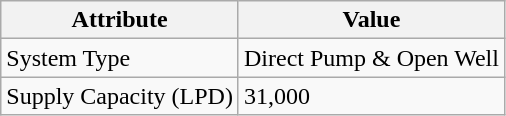<table class="wikitable">
<tr>
<th>Attribute</th>
<th>Value</th>
</tr>
<tr>
<td>System Type</td>
<td>Direct Pump & Open Well</td>
</tr>
<tr>
<td>Supply Capacity (LPD)</td>
<td>31,000</td>
</tr>
</table>
